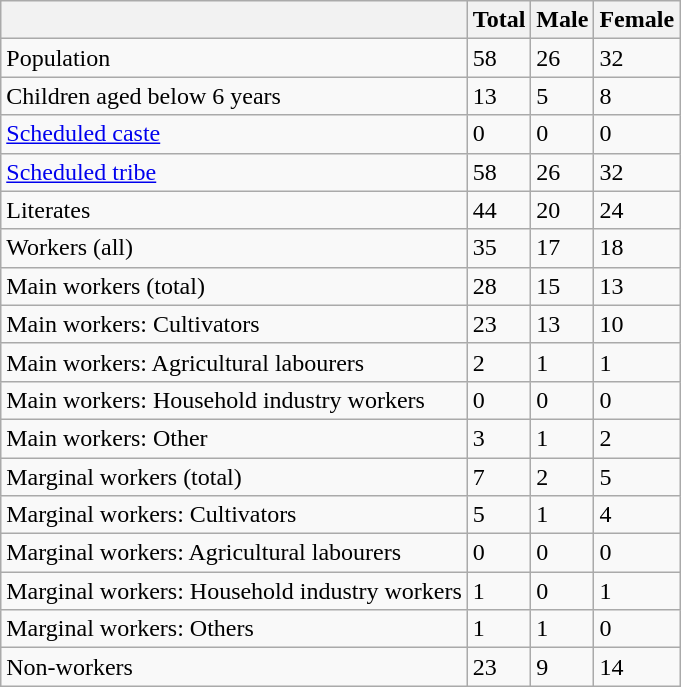<table class="wikitable sortable">
<tr>
<th></th>
<th>Total</th>
<th>Male</th>
<th>Female</th>
</tr>
<tr>
<td>Population</td>
<td>58</td>
<td>26</td>
<td>32</td>
</tr>
<tr>
<td>Children aged below 6 years</td>
<td>13</td>
<td>5</td>
<td>8</td>
</tr>
<tr>
<td><a href='#'>Scheduled caste</a></td>
<td>0</td>
<td>0</td>
<td>0</td>
</tr>
<tr>
<td><a href='#'>Scheduled tribe</a></td>
<td>58</td>
<td>26</td>
<td>32</td>
</tr>
<tr>
<td>Literates</td>
<td>44</td>
<td>20</td>
<td>24</td>
</tr>
<tr>
<td>Workers (all)</td>
<td>35</td>
<td>17</td>
<td>18</td>
</tr>
<tr>
<td>Main workers (total)</td>
<td>28</td>
<td>15</td>
<td>13</td>
</tr>
<tr>
<td>Main workers: Cultivators</td>
<td>23</td>
<td>13</td>
<td>10</td>
</tr>
<tr>
<td>Main workers: Agricultural labourers</td>
<td>2</td>
<td>1</td>
<td>1</td>
</tr>
<tr>
<td>Main workers: Household industry workers</td>
<td>0</td>
<td>0</td>
<td>0</td>
</tr>
<tr>
<td>Main workers: Other</td>
<td>3</td>
<td>1</td>
<td>2</td>
</tr>
<tr>
<td>Marginal workers (total)</td>
<td>7</td>
<td>2</td>
<td>5</td>
</tr>
<tr>
<td>Marginal workers: Cultivators</td>
<td>5</td>
<td>1</td>
<td>4</td>
</tr>
<tr>
<td>Marginal workers: Agricultural labourers</td>
<td>0</td>
<td>0</td>
<td>0</td>
</tr>
<tr>
<td>Marginal workers: Household industry workers</td>
<td>1</td>
<td>0</td>
<td>1</td>
</tr>
<tr>
<td>Marginal workers: Others</td>
<td>1</td>
<td>1</td>
<td>0</td>
</tr>
<tr>
<td>Non-workers</td>
<td>23</td>
<td>9</td>
<td>14</td>
</tr>
</table>
